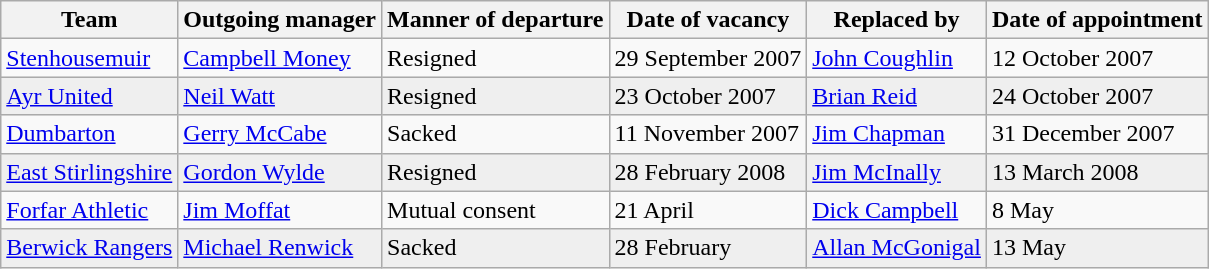<table class="wikitable">
<tr>
<th>Team</th>
<th>Outgoing manager</th>
<th>Manner of departure</th>
<th>Date of vacancy</th>
<th>Replaced by</th>
<th>Date of appointment</th>
</tr>
<tr>
<td><a href='#'>Stenhousemuir</a></td>
<td> <a href='#'>Campbell Money</a></td>
<td>Resigned</td>
<td>29 September 2007</td>
<td> <a href='#'>John Coughlin</a></td>
<td>12 October 2007</td>
</tr>
<tr bgcolor="#EFEFEF">
<td><a href='#'>Ayr United</a></td>
<td> <a href='#'>Neil Watt</a></td>
<td>Resigned</td>
<td>23 October 2007</td>
<td> <a href='#'>Brian Reid</a></td>
<td>24 October 2007</td>
</tr>
<tr>
<td><a href='#'>Dumbarton</a></td>
<td> <a href='#'>Gerry McCabe</a></td>
<td>Sacked</td>
<td>11 November 2007</td>
<td> <a href='#'>Jim Chapman</a></td>
<td>31 December 2007</td>
</tr>
<tr bgcolor="#EFEFEF">
<td><a href='#'>East Stirlingshire</a></td>
<td> <a href='#'>Gordon Wylde</a></td>
<td>Resigned</td>
<td>28 February 2008</td>
<td> <a href='#'>Jim McInally</a></td>
<td>13 March 2008</td>
</tr>
<tr>
<td><a href='#'>Forfar Athletic</a></td>
<td> <a href='#'>Jim Moffat</a></td>
<td>Mutual consent</td>
<td>21 April</td>
<td> <a href='#'>Dick Campbell</a></td>
<td>8 May</td>
</tr>
<tr bgcolor="#EFEFEF">
<td><a href='#'>Berwick Rangers</a></td>
<td> <a href='#'>Michael Renwick</a></td>
<td>Sacked</td>
<td>28 February</td>
<td> <a href='#'>Allan McGonigal</a></td>
<td>13 May</td>
</tr>
</table>
